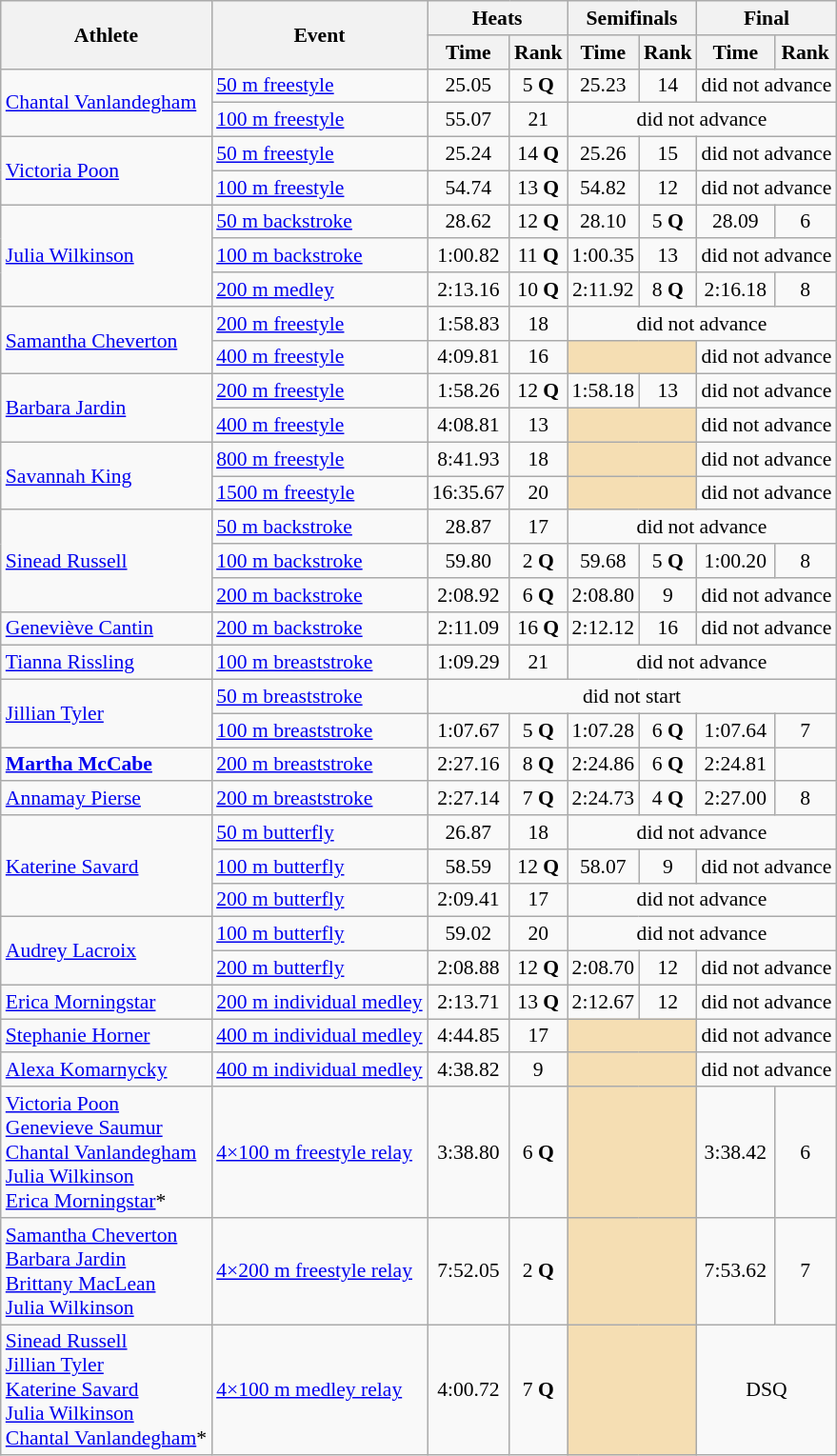<table class=wikitable style="font-size:90%">
<tr>
<th rowspan="2">Athlete</th>
<th rowspan="2">Event</th>
<th colspan="2">Heats</th>
<th colspan="2">Semifinals</th>
<th colspan="2">Final</th>
</tr>
<tr>
<th>Time</th>
<th>Rank</th>
<th>Time</th>
<th>Rank</th>
<th>Time</th>
<th>Rank</th>
</tr>
<tr>
<td rowspan="2"><a href='#'>Chantal Vanlandegham</a></td>
<td><a href='#'>50 m freestyle</a></td>
<td align=center>25.05</td>
<td align=center>5 <strong>Q</strong></td>
<td align=center>25.23</td>
<td align=center>14</td>
<td align=center colspan=2>did not advance</td>
</tr>
<tr>
<td><a href='#'>100 m freestyle</a></td>
<td align=center>55.07</td>
<td align=center>21</td>
<td align=center colspan=4>did not advance</td>
</tr>
<tr>
<td rowspan="2"><a href='#'>Victoria Poon</a></td>
<td><a href='#'>50 m freestyle</a></td>
<td align=center>25.24</td>
<td align=center>14 <strong>Q</strong></td>
<td align=center>25.26</td>
<td align=center>15</td>
<td align=center colspan=2>did not advance</td>
</tr>
<tr>
<td><a href='#'>100 m freestyle</a></td>
<td align=center>54.74</td>
<td align=center>13 <strong>Q</strong></td>
<td align=center>54.82</td>
<td align=center>12</td>
<td align=center colspan=2>did not advance</td>
</tr>
<tr>
<td rowspan="3"><a href='#'>Julia Wilkinson</a></td>
<td><a href='#'>50 m backstroke</a></td>
<td align=center>28.62</td>
<td align=center>12 <strong>Q</strong></td>
<td align=center>28.10</td>
<td align=center>5 <strong>Q</strong></td>
<td align=center>28.09</td>
<td align=center>6</td>
</tr>
<tr>
<td><a href='#'>100 m backstroke</a></td>
<td align=center>1:00.82</td>
<td align=center>11 <strong>Q</strong></td>
<td align=center>1:00.35</td>
<td align=center>13</td>
<td align=center colspan=2>did not advance</td>
</tr>
<tr>
<td><a href='#'>200 m medley</a></td>
<td align=center>2:13.16</td>
<td align=center>10 <strong>Q</strong></td>
<td align=center>2:11.92</td>
<td align=center>8 <strong>Q</strong></td>
<td align=center>2:16.18</td>
<td align=center>8</td>
</tr>
<tr>
<td rowspan="2"><a href='#'>Samantha Cheverton</a></td>
<td><a href='#'>200 m freestyle</a></td>
<td align=center>1:58.83</td>
<td align=center>18</td>
<td align=center colspan=4>did not advance</td>
</tr>
<tr>
<td><a href='#'>400 m freestyle</a></td>
<td align=center>4:09.81</td>
<td align=center>16</td>
<td colspan= 2 bgcolor="wheat"></td>
<td align=center colspan=2>did not advance</td>
</tr>
<tr>
<td rowspan="2"><a href='#'>Barbara Jardin</a></td>
<td><a href='#'>200 m freestyle</a></td>
<td align=center>1:58.26</td>
<td align=center>12 <strong>Q</strong></td>
<td align=center>1:58.18</td>
<td align=center>13</td>
<td align=center colspan=2>did not advance</td>
</tr>
<tr>
<td><a href='#'>400 m freestyle</a></td>
<td align=center>4:08.81</td>
<td align=center>13</td>
<td colspan= 2 bgcolor="wheat"></td>
<td align=center colspan=2>did not advance</td>
</tr>
<tr>
<td rowspan="2"><a href='#'>Savannah King</a></td>
<td><a href='#'>800 m freestyle</a></td>
<td align=center>8:41.93</td>
<td align=center>18</td>
<td colspan= 2 bgcolor="wheat"></td>
<td align=center colspan=2>did not advance</td>
</tr>
<tr>
<td><a href='#'>1500 m freestyle</a></td>
<td align=center>16:35.67</td>
<td align=center>20</td>
<td colspan= 2 bgcolor="wheat"></td>
<td align=center colspan=2>did not advance</td>
</tr>
<tr>
<td rowspan="3"><a href='#'>Sinead Russell</a></td>
<td><a href='#'>50 m backstroke</a></td>
<td align=center>28.87</td>
<td align=center>17</td>
<td align=center colspan=4>did not advance</td>
</tr>
<tr>
<td><a href='#'>100 m backstroke</a></td>
<td align=center>59.80</td>
<td align=center>2 <strong>Q</strong></td>
<td align=center>59.68</td>
<td align=center>5 <strong>Q</strong></td>
<td align=center>1:00.20</td>
<td align=center>8</td>
</tr>
<tr>
<td><a href='#'>200 m backstroke</a></td>
<td align=center>2:08.92</td>
<td align=center>6 <strong>Q</strong></td>
<td align=center>2:08.80</td>
<td align=center>9</td>
<td align=center colspan=2>did not advance</td>
</tr>
<tr>
<td><a href='#'>Geneviève Cantin</a></td>
<td><a href='#'>200 m backstroke</a></td>
<td align=center>2:11.09</td>
<td align=center>16 <strong>Q</strong></td>
<td align=center>2:12.12</td>
<td align=center>16</td>
<td align=center colspan=2>did not advance</td>
</tr>
<tr>
<td><a href='#'>Tianna Rissling</a></td>
<td><a href='#'>100 m breaststroke</a></td>
<td align=center>1:09.29</td>
<td align=center>21</td>
<td align=center colspan=4>did not advance</td>
</tr>
<tr>
<td rowspan="2"><a href='#'>Jillian Tyler</a></td>
<td><a href='#'>50 m breaststroke</a></td>
<td align=center colspan=6>did not start</td>
</tr>
<tr>
<td><a href='#'>100 m breaststroke</a></td>
<td align=center>1:07.67</td>
<td align=center>5 <strong>Q</strong></td>
<td align=center>1:07.28</td>
<td align=center>6 <strong>Q</strong></td>
<td align=center>1:07.64</td>
<td align=center>7</td>
</tr>
<tr>
<td><strong><a href='#'>Martha McCabe</a></strong></td>
<td><a href='#'>200 m breaststroke</a></td>
<td align=center>2:27.16</td>
<td align=center>8 <strong>Q</strong></td>
<td align=center>2:24.86</td>
<td align=center>6 <strong>Q</strong></td>
<td align=center>2:24.81</td>
<td align=center></td>
</tr>
<tr>
<td><a href='#'>Annamay Pierse</a></td>
<td><a href='#'>200 m breaststroke</a></td>
<td align=center>2:27.14</td>
<td align=center>7 <strong>Q</strong></td>
<td align=center>2:24.73</td>
<td align=center>4 <strong>Q</strong></td>
<td align=center>2:27.00</td>
<td align=center>8</td>
</tr>
<tr>
<td rowspan="3"><a href='#'>Katerine Savard</a></td>
<td><a href='#'>50 m butterfly</a></td>
<td align=center>26.87</td>
<td align=center>18</td>
<td align=center colspan=4>did not advance</td>
</tr>
<tr>
<td><a href='#'>100 m butterfly</a></td>
<td align=center>58.59</td>
<td align=center>12 <strong>Q</strong></td>
<td align=center>58.07</td>
<td align=center>9</td>
<td align=center colspan=2>did not advance</td>
</tr>
<tr>
<td><a href='#'>200 m butterfly</a></td>
<td align=center>2:09.41</td>
<td align=center>17</td>
<td align=center colspan=4>did not advance</td>
</tr>
<tr>
<td rowspan="2"><a href='#'>Audrey Lacroix</a></td>
<td><a href='#'>100 m butterfly</a></td>
<td align=center>59.02</td>
<td align=center>20</td>
<td align=center colspan=4>did not advance</td>
</tr>
<tr>
<td><a href='#'>200 m butterfly</a></td>
<td align=center>2:08.88</td>
<td align=center>12 <strong>Q</strong></td>
<td align=center>2:08.70</td>
<td align=center>12</td>
<td align=center colspan=2>did not advance</td>
</tr>
<tr>
<td><a href='#'>Erica Morningstar</a></td>
<td><a href='#'>200 m individual medley</a></td>
<td align=center>2:13.71</td>
<td align=center>13 <strong>Q</strong></td>
<td align=center>2:12.67</td>
<td align=center>12</td>
<td align=center colspan=2>did not advance</td>
</tr>
<tr>
<td><a href='#'>Stephanie Horner</a></td>
<td><a href='#'>400 m individual medley</a></td>
<td align=center>4:44.85</td>
<td align=center>17</td>
<td colspan= 2 bgcolor="wheat"></td>
<td align=center colspan=2>did not advance</td>
</tr>
<tr>
<td><a href='#'>Alexa Komarnycky</a></td>
<td><a href='#'>400 m individual medley</a></td>
<td align=center>4:38.82</td>
<td align=center>9</td>
<td colspan= 2 bgcolor="wheat"></td>
<td align=center colspan=2>did not advance</td>
</tr>
<tr>
<td><a href='#'>Victoria Poon</a><br><a href='#'>Genevieve Saumur</a><br><a href='#'>Chantal Vanlandegham</a><br><a href='#'>Julia Wilkinson</a><br><a href='#'>Erica Morningstar</a>*</td>
<td><a href='#'>4×100 m freestyle relay</a></td>
<td align=center>3:38.80</td>
<td align=center>6 <strong>Q</strong></td>
<td colspan= 2 bgcolor="wheat"></td>
<td align=center>3:38.42</td>
<td align=center>6</td>
</tr>
<tr>
<td><a href='#'>Samantha Cheverton</a><br><a href='#'>Barbara Jardin</a><br><a href='#'>Brittany MacLean</a><br><a href='#'>Julia Wilkinson</a></td>
<td><a href='#'>4×200 m freestyle relay</a></td>
<td align=center>7:52.05</td>
<td align=center>2 <strong>Q</strong></td>
<td colspan= 2 bgcolor="wheat"></td>
<td align=center>7:53.62</td>
<td align=center>7</td>
</tr>
<tr>
<td><a href='#'>Sinead Russell</a><br><a href='#'>Jillian Tyler</a><br><a href='#'>Katerine Savard</a><br><a href='#'>Julia Wilkinson</a><br><a href='#'>Chantal Vanlandegham</a>*</td>
<td><a href='#'>4×100 m medley relay</a></td>
<td align=center>4:00.72</td>
<td align=center>7 <strong>Q</strong></td>
<td colspan= 2 bgcolor="wheat"></td>
<td align=center colspan=2>DSQ</td>
</tr>
</table>
